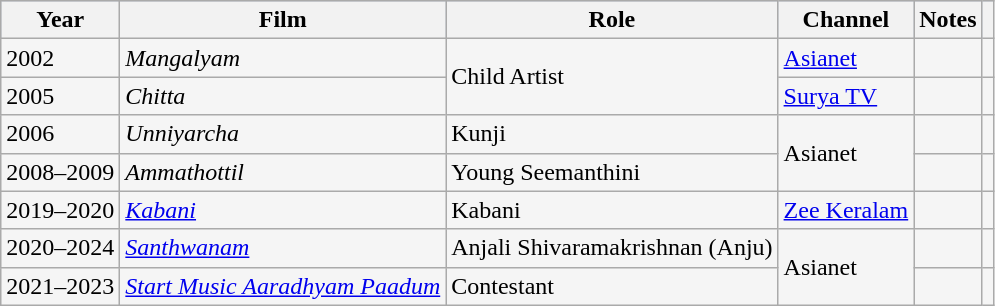<table class="wikitable sortable" style="background:#f5f5f5;">
<tr style="background:#B0C4DE;">
<th>Year</th>
<th>Film</th>
<th>Role</th>
<th>Channel</th>
<th class="unsortable">Notes</th>
<th class="unsortable"></th>
</tr>
<tr>
<td>2002</td>
<td><em>Mangalyam</em></td>
<td rowspan="2">Child Artist</td>
<td><a href='#'>Asianet</a></td>
<td></td>
<td></td>
</tr>
<tr>
<td>2005</td>
<td><em>Chitta</em></td>
<td><a href='#'>Surya TV</a></td>
<td></td>
</tr>
<tr>
<td>2006</td>
<td><em>Unniyarcha </em></td>
<td>Kunji</td>
<td rowspan="2">Asianet</td>
<td></td>
<td></td>
</tr>
<tr>
<td>2008–2009</td>
<td><em>Ammathottil</em></td>
<td>Young Seemanthini</td>
<td></td>
<td></td>
</tr>
<tr>
<td>2019–2020</td>
<td><em><a href='#'>Kabani</a></em></td>
<td>Kabani</td>
<td><a href='#'>Zee Keralam</a></td>
<td></td>
<td></td>
</tr>
<tr>
<td>2020–2024</td>
<td><em><a href='#'>Santhwanam</a></em></td>
<td>Anjali Shivaramakrishnan (Anju)</td>
<td rowspan="2">Asianet</td>
<td></td>
<td></td>
</tr>
<tr>
<td>2021–2023</td>
<td><em><a href='#'>Start Music Aaradhyam Paadum</a></em></td>
<td>Contestant</td>
<td></td>
<td></td>
</tr>
</table>
